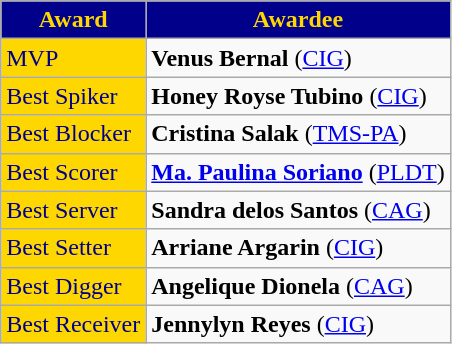<table class="wikitable">
<tr>
<th style="background:#00008B; color:#FFD700;">Award</th>
<th style="background:#00008B; color:#FFD700;">Awardee</th>
</tr>
<tr>
<td style="background:#FFD700; color:#00008B;">MVP</td>
<td><strong>Venus Bernal</strong> (<a href='#'>CIG</a>)</td>
</tr>
<tr>
<td style="background:#FFD700; color:#00008B;">Best Spiker</td>
<td><strong>Honey Royse Tubino</strong> (<a href='#'>CIG</a>)</td>
</tr>
<tr>
<td style="background:#FFD700; color:#00008B;">Best Blocker</td>
<td><strong>Cristina Salak</strong> (<a href='#'>TMS-PA</a>)</td>
</tr>
<tr>
<td style="background:#FFD700; color:#00008B;">Best Scorer</td>
<td><strong><a href='#'>Ma. Paulina Soriano</a></strong> (<a href='#'>PLDT</a>)</td>
</tr>
<tr>
<td style="background:#FFD700; color:#00008B;">Best Server</td>
<td><strong>Sandra delos Santos</strong> (<a href='#'>CAG</a>)</td>
</tr>
<tr>
<td style="background:#FFD700; color:#00008B;">Best Setter</td>
<td><strong>Arriane Argarin</strong> (<a href='#'>CIG</a>)</td>
</tr>
<tr>
<td style="background:#FFD700; color:#00008B;">Best Digger</td>
<td><strong>Angelique Dionela</strong> (<a href='#'>CAG</a>)</td>
</tr>
<tr>
<td style="background:#FFD700; color:#00008B;">Best Receiver</td>
<td><strong>Jennylyn Reyes</strong> (<a href='#'>CIG</a>)</td>
</tr>
</table>
